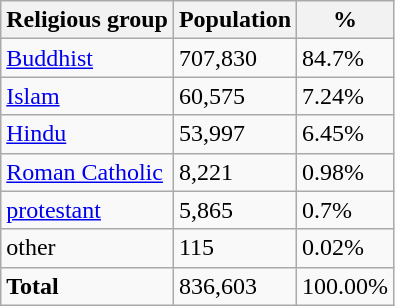<table class="wikitable">
<tr>
<th>Religious group</th>
<th>Population</th>
<th>%</th>
</tr>
<tr>
<td><a href='#'>Buddhist</a></td>
<td>707,830</td>
<td>84.7%</td>
</tr>
<tr>
<td><a href='#'>Islam</a></td>
<td>60,575</td>
<td>7.24%</td>
</tr>
<tr>
<td><a href='#'>Hindu</a></td>
<td>53,997</td>
<td>6.45%</td>
</tr>
<tr>
<td><a href='#'>Roman Catholic</a></td>
<td>8,221</td>
<td>0.98%</td>
</tr>
<tr>
<td><a href='#'>protestant</a></td>
<td>5,865</td>
<td>0.7%</td>
</tr>
<tr>
<td>other</td>
<td>115</td>
<td>0.02%</td>
</tr>
<tr>
<td><strong>Total</strong></td>
<td>836,603</td>
<td>100.00%</td>
</tr>
</table>
